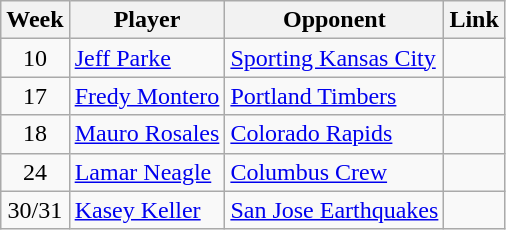<table class=wikitable>
<tr>
<th>Week</th>
<th>Player</th>
<th>Opponent</th>
<th>Link</th>
</tr>
<tr>
<td align=center>10</td>
<td> <a href='#'>Jeff Parke</a></td>
<td><a href='#'>Sporting Kansas City</a></td>
<td></td>
</tr>
<tr>
<td align=center>17</td>
<td> <a href='#'>Fredy Montero</a></td>
<td><a href='#'>Portland Timbers</a></td>
<td></td>
</tr>
<tr>
<td align=center>18</td>
<td> <a href='#'>Mauro Rosales</a></td>
<td><a href='#'>Colorado Rapids</a></td>
<td></td>
</tr>
<tr>
<td align=center>24</td>
<td> <a href='#'>Lamar Neagle</a></td>
<td><a href='#'>Columbus Crew</a></td>
<td></td>
</tr>
<tr>
<td align=center>30/31</td>
<td> <a href='#'>Kasey Keller</a></td>
<td><a href='#'>San Jose Earthquakes</a></td>
<td></td>
</tr>
</table>
